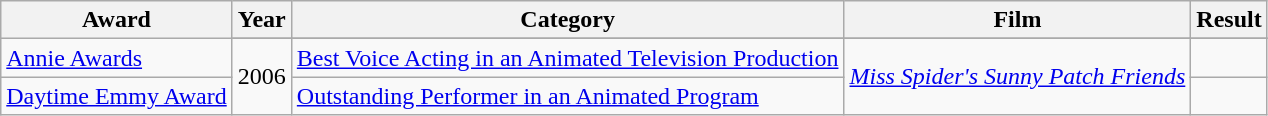<table class="wikitable">
<tr>
<th>Award</th>
<th>Year</th>
<th>Category</th>
<th>Film</th>
<th>Result</th>
</tr>
<tr>
<td rowspan=2><a href='#'>Annie Awards</a></td>
</tr>
<tr>
<td rowspan=2>2006</td>
<td><a href='#'>Best Voice Acting in an Animated Television Production</a></td>
<td rowspan=2><em><a href='#'>Miss Spider's Sunny Patch Friends</a></em></td>
<td></td>
</tr>
<tr>
<td><a href='#'>Daytime Emmy Award</a></td>
<td><a href='#'>Outstanding Performer in an Animated Program</a></td>
<td></td>
</tr>
</table>
